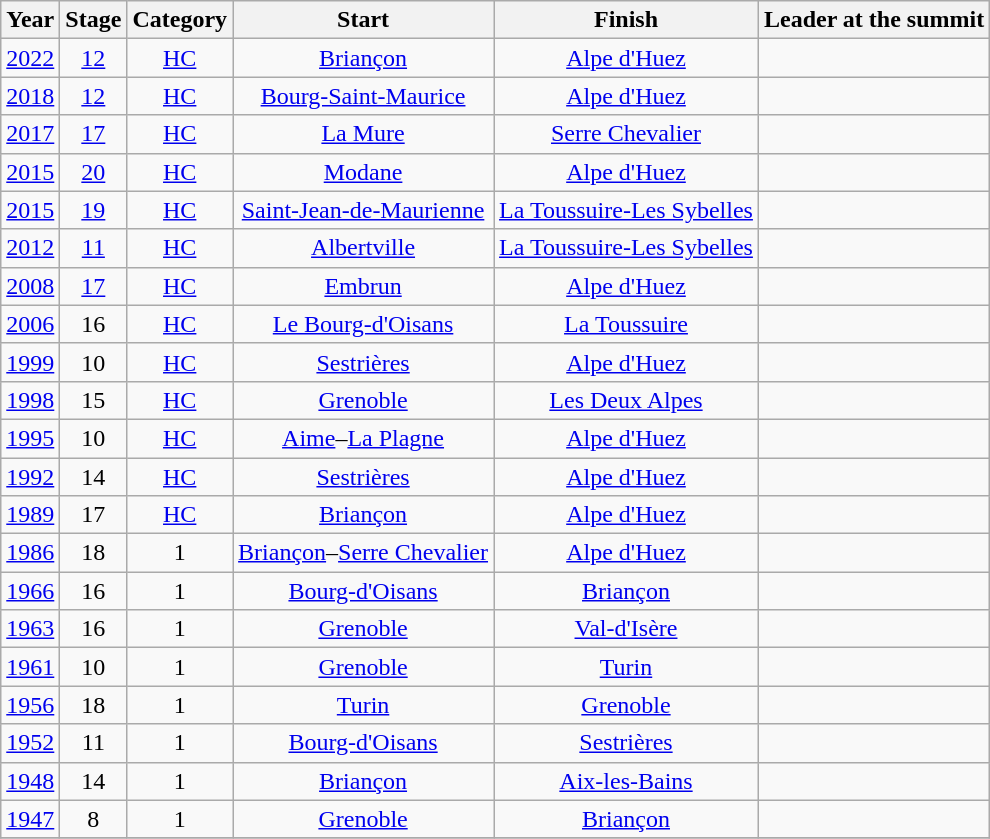<table class="wikitable" style="text-align: center;">
<tr>
<th>Year</th>
<th>Stage</th>
<th>Category</th>
<th>Start</th>
<th>Finish</th>
<th>Leader at the summit</th>
</tr>
<tr>
<td><a href='#'>2022</a></td>
<td><a href='#'>12</a></td>
<td><a href='#'>HC</a></td>
<td><a href='#'>Briançon</a></td>
<td><a href='#'>Alpe d'Huez</a></td>
<td align=left></td>
</tr>
<tr>
<td><a href='#'>2018</a></td>
<td><a href='#'>12</a></td>
<td><a href='#'>HC</a></td>
<td><a href='#'>Bourg-Saint-Maurice</a></td>
<td><a href='#'>Alpe d'Huez</a></td>
<td align=left></td>
</tr>
<tr>
<td><a href='#'>2017</a></td>
<td><a href='#'>17</a></td>
<td><a href='#'>HC</a></td>
<td><a href='#'>La Mure</a></td>
<td><a href='#'>Serre Chevalier</a></td>
<td align=left></td>
</tr>
<tr>
<td><a href='#'>2015</a></td>
<td><a href='#'>20</a></td>
<td><a href='#'>HC</a></td>
<td><a href='#'>Modane</a></td>
<td><a href='#'>Alpe d'Huez</a></td>
<td align=left></td>
</tr>
<tr>
<td><a href='#'>2015</a></td>
<td><a href='#'>19</a></td>
<td><a href='#'>HC</a></td>
<td><a href='#'>Saint-Jean-de-Maurienne</a></td>
<td><a href='#'>La Toussuire-Les Sybelles</a></td>
<td align=left></td>
</tr>
<tr>
<td><a href='#'>2012</a></td>
<td><a href='#'>11</a></td>
<td><a href='#'>HC</a></td>
<td><a href='#'>Albertville</a></td>
<td><a href='#'>La Toussuire-Les Sybelles</a></td>
<td align=left></td>
</tr>
<tr>
<td><a href='#'>2008</a></td>
<td><a href='#'>17</a></td>
<td><a href='#'>HC</a></td>
<td><a href='#'>Embrun</a></td>
<td><a href='#'>Alpe d'Huez</a></td>
<td align=left></td>
</tr>
<tr>
<td><a href='#'>2006</a></td>
<td>16</td>
<td><a href='#'>HC</a></td>
<td><a href='#'>Le Bourg-d'Oisans</a></td>
<td><a href='#'>La Toussuire</a></td>
<td align=left></td>
</tr>
<tr>
<td><a href='#'>1999</a></td>
<td>10</td>
<td><a href='#'>HC</a></td>
<td><a href='#'>Sestrières</a></td>
<td><a href='#'>Alpe d'Huez</a></td>
<td align=left></td>
</tr>
<tr>
<td><a href='#'>1998</a></td>
<td>15</td>
<td><a href='#'>HC</a></td>
<td><a href='#'>Grenoble</a></td>
<td><a href='#'>Les Deux Alpes</a></td>
<td align=left></td>
</tr>
<tr>
<td><a href='#'>1995</a></td>
<td>10</td>
<td><a href='#'>HC</a></td>
<td><a href='#'>Aime</a>–<a href='#'>La Plagne</a></td>
<td><a href='#'>Alpe d'Huez</a></td>
<td align=left></td>
</tr>
<tr>
<td><a href='#'>1992</a></td>
<td>14</td>
<td><a href='#'>HC</a></td>
<td><a href='#'>Sestrières</a></td>
<td><a href='#'>Alpe d'Huez</a></td>
<td align=left></td>
</tr>
<tr>
<td><a href='#'>1989</a></td>
<td>17</td>
<td><a href='#'>HC</a></td>
<td><a href='#'>Briançon</a></td>
<td><a href='#'>Alpe d'Huez</a></td>
<td align=left></td>
</tr>
<tr>
<td><a href='#'>1986</a></td>
<td>18</td>
<td>1</td>
<td><a href='#'>Briançon</a>–<a href='#'>Serre Chevalier</a></td>
<td><a href='#'>Alpe d'Huez</a></td>
<td align=left></td>
</tr>
<tr>
<td><a href='#'>1966</a></td>
<td>16</td>
<td>1</td>
<td><a href='#'>Bourg-d'Oisans</a></td>
<td><a href='#'>Briançon</a></td>
<td align=left></td>
</tr>
<tr>
<td><a href='#'>1963</a></td>
<td>16</td>
<td>1</td>
<td><a href='#'>Grenoble</a></td>
<td><a href='#'>Val-d'Isère</a></td>
<td align=left></td>
</tr>
<tr>
<td><a href='#'>1961</a></td>
<td>10</td>
<td>1</td>
<td><a href='#'>Grenoble</a></td>
<td><a href='#'>Turin</a></td>
<td align=left></td>
</tr>
<tr>
<td><a href='#'>1956</a></td>
<td>18</td>
<td>1</td>
<td><a href='#'>Turin</a></td>
<td><a href='#'>Grenoble</a></td>
<td align=left></td>
</tr>
<tr>
<td><a href='#'>1952</a></td>
<td>11</td>
<td>1</td>
<td><a href='#'>Bourg-d'Oisans</a></td>
<td><a href='#'>Sestrières</a></td>
<td align=left></td>
</tr>
<tr>
<td><a href='#'>1948</a></td>
<td>14</td>
<td>1</td>
<td><a href='#'>Briançon</a></td>
<td><a href='#'>Aix-les-Bains</a></td>
<td align=left></td>
</tr>
<tr>
<td><a href='#'>1947</a></td>
<td>8</td>
<td>1</td>
<td><a href='#'>Grenoble</a></td>
<td><a href='#'>Briançon</a></td>
<td align=left></td>
</tr>
<tr>
</tr>
</table>
